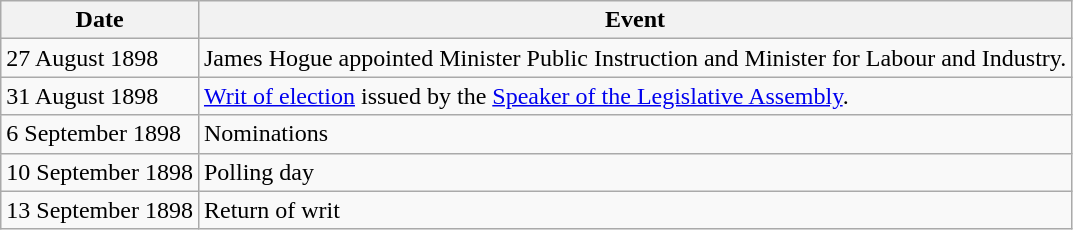<table class="wikitable">
<tr>
<th>Date</th>
<th>Event</th>
</tr>
<tr>
<td>27 August 1898</td>
<td>James Hogue appointed Minister Public Instruction and Minister for Labour and Industry.</td>
</tr>
<tr>
<td>31 August 1898</td>
<td><a href='#'>Writ of election</a> issued by the <a href='#'>Speaker of the Legislative Assembly</a>.</td>
</tr>
<tr>
<td>6 September 1898</td>
<td>Nominations</td>
</tr>
<tr>
<td>10 September 1898</td>
<td>Polling day</td>
</tr>
<tr>
<td>13 September 1898</td>
<td>Return of writ</td>
</tr>
</table>
